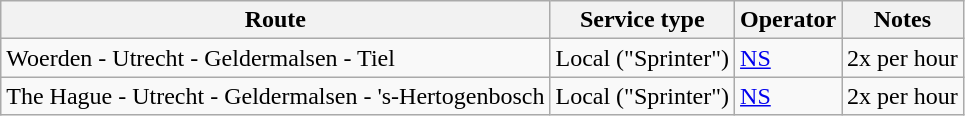<table class="wikitable">
<tr>
<th>Route</th>
<th>Service type</th>
<th>Operator</th>
<th>Notes</th>
</tr>
<tr>
<td>Woerden - Utrecht - Geldermalsen - Tiel</td>
<td>Local ("Sprinter")</td>
<td><a href='#'>NS</a></td>
<td>2x per hour</td>
</tr>
<tr>
<td>The Hague - Utrecht - Geldermalsen - 's-Hertogenbosch</td>
<td>Local ("Sprinter")</td>
<td><a href='#'>NS</a></td>
<td>2x per hour</td>
</tr>
</table>
